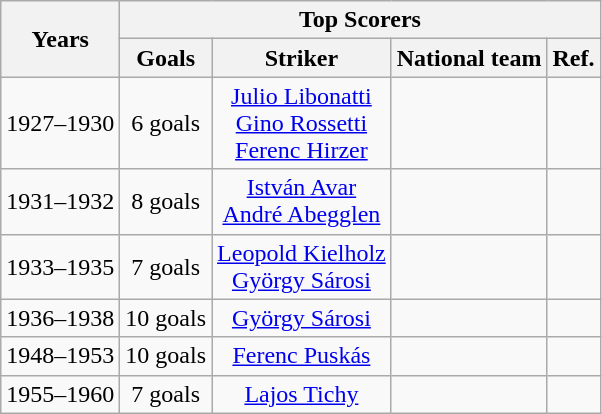<table class=wikitable>
<tr>
<th rowspan=2>Years</th>
<th colspan=6>Top Scorers</th>
</tr>
<tr>
<th>Goals</th>
<th>Striker</th>
<th>National team</th>
<th>Ref.</th>
</tr>
<tr align=center>
<td>1927–1930</td>
<td>6 goals</td>
<td><a href='#'>Julio Libonatti</a> <br> <a href='#'>Gino Rossetti</a> <br> <a href='#'>Ferenc Hirzer</a></td>
<td align=left> <br>  <br> </td>
<td></td>
</tr>
<tr align=center>
<td>1931–1932</td>
<td>8 goals</td>
<td><a href='#'>István Avar</a> <br> <a href='#'>André Abegglen</a></td>
<td align=left> <br> </td>
<td></td>
</tr>
<tr align=center>
<td>1933–1935</td>
<td>7 goals</td>
<td><a href='#'>Leopold Kielholz</a> <br> <a href='#'>György Sárosi</a></td>
<td align=left> <br> </td>
<td></td>
</tr>
<tr align=center>
<td>1936–1938</td>
<td>10 goals</td>
<td><a href='#'>György Sárosi</a></td>
<td align=left></td>
<td></td>
</tr>
<tr align=center>
<td>1948–1953</td>
<td>10 goals</td>
<td><a href='#'>Ferenc Puskás</a></td>
<td align=left></td>
<td></td>
</tr>
<tr align=center>
<td>1955–1960</td>
<td>7 goals</td>
<td><a href='#'>Lajos Tichy</a></td>
<td align=left></td>
<td></td>
</tr>
</table>
